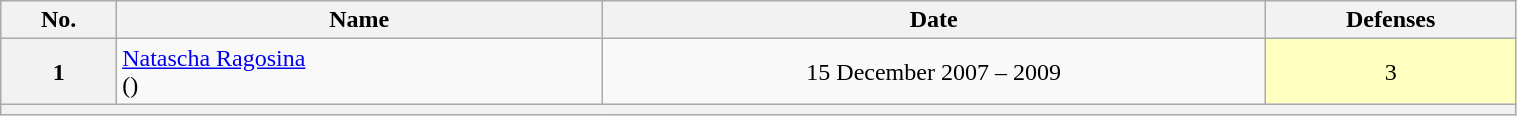<table class="wikitable sortable" style="width:80%;">
<tr>
<th>No.</th>
<th>Name</th>
<th>Date</th>
<th>Defenses</th>
</tr>
<tr>
<th>1</th>
<td align="left"><a href='#'>Natascha Ragosina</a><br>()</td>
<td align="center">15 December 2007 – 2009</td>
<td style="background:#ffffbf;" align="center">3</td>
</tr>
<tr>
<th colspan=4></th>
</tr>
</table>
